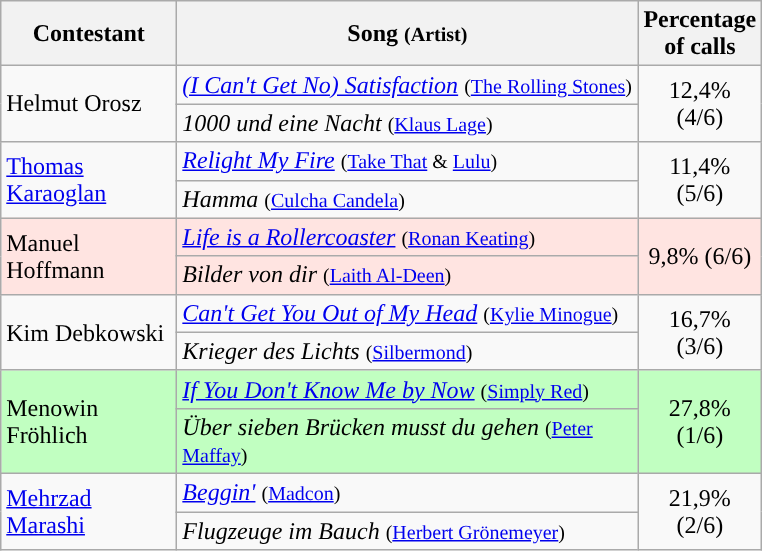<table class="wikitable">
<tr ">
<th style="width:110px;">Contestant</th>
<th style="width:300px;">Song <small>(Artist)</small></th>
<th style="width:28px;">Percentage of calls</th>
</tr>
<tr>
<td style="text-align:left;" rowspan="2">Helmut Orosz</td>
<td align="left"><em><a href='#'>(I Can't Get No) Satisfaction</a></em> <small>(<a href='#'>The Rolling Stones</a>)</small></td>
<td style="text-align:center;" rowspan="2">12,4% (4/6)</td>
</tr>
<tr>
<td align="left"><em>1000 und eine Nacht</em> <small>(<a href='#'>Klaus Lage</a>)</small></td>
</tr>
<tr>
<td style="text-align:left;" rowspan="2"><a href='#'>Thomas Karaoglan</a></td>
<td align="left"><em><a href='#'>Relight My Fire</a></em> <small>(<a href='#'>Take That</a> & <a href='#'>Lulu</a>)</small></td>
<td style="text-align:center;" rowspan="2">11,4% (5/6)</td>
</tr>
<tr>
<td align="left"><em>Hamma</em> <small>(<a href='#'>Culcha Candela</a>)</small></td>
</tr>
<tr style="background:#ffe4e1;">
<td style="text-align:left;" rowspan="2">Manuel Hoffmann</td>
<td align="left"><em><a href='#'>Life is a Rollercoaster</a></em> <small>(<a href='#'>Ronan Keating</a>)</small></td>
<td style="text-align:center;" rowspan="2">9,8% (6/6)</td>
</tr>
<tr style="background:#ffe4e1;">
<td align="left"><em>Bilder von dir</em> <small>(<a href='#'>Laith Al-Deen</a>)</small></td>
</tr>
<tr>
<td style="text-align:left;" rowspan="2">Kim Debkowski</td>
<td align="left"><em><a href='#'>Can't Get You Out of My Head</a></em> <small>(<a href='#'>Kylie Minogue</a>)</small></td>
<td style="text-align:center;" rowspan="2">16,7% (3/6)</td>
</tr>
<tr>
<td align="left"><em>Krieger des Lichts</em> <small>(<a href='#'>Silbermond</a>)</small></td>
</tr>
<tr style="background:#c1ffc1;">
<td style="text-align:left;" rowspan="2">Menowin Fröhlich</td>
<td align="left"><em><a href='#'>If You Don't Know Me by Now</a></em> <small>(<a href='#'>Simply Red</a>)</small></td>
<td style="text-align:center;" rowspan="2">27,8% (1/6)</td>
</tr>
<tr style="background:#c1ffc1;">
<td align="left"><em>Über sieben Brücken musst du gehen</em> <small>(<a href='#'>Peter Maffay</a>)</small></td>
</tr>
<tr>
<td style="text-align:left;" rowspan="2"><a href='#'>Mehrzad Marashi</a></td>
<td align="left"><em><a href='#'>Beggin'</a></em> <small>(<a href='#'>Madcon</a>)</small></td>
<td style="text-align:center;" rowspan="2">21,9% (2/6)</td>
</tr>
<tr>
<td align="left"><em>Flugzeuge im Bauch</em> <small>(<a href='#'>Herbert Grönemeyer</a>)</small></td>
</tr>
</table>
